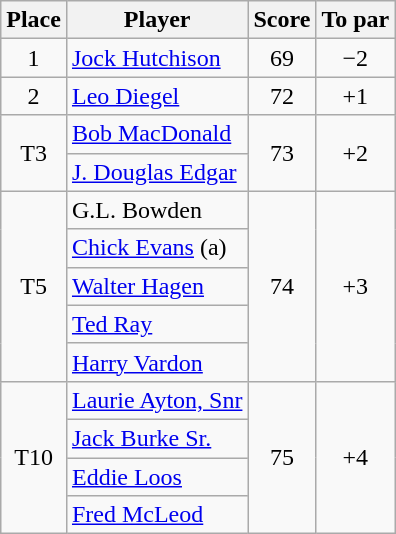<table class=wikitable>
<tr>
<th>Place</th>
<th>Player</th>
<th>Score</th>
<th>To par</th>
</tr>
<tr>
<td align=center>1</td>
<td> <a href='#'>Jock Hutchison</a></td>
<td align=center>69</td>
<td align=center>−2</td>
</tr>
<tr>
<td align=center>2</td>
<td> <a href='#'>Leo Diegel</a></td>
<td align=center>72</td>
<td align=center>+1</td>
</tr>
<tr>
<td rowspan=2 align=center>T3</td>
<td> <a href='#'>Bob MacDonald</a></td>
<td rowspan=2 align=center>73</td>
<td rowspan=2 align=center>+2</td>
</tr>
<tr>
<td> <a href='#'>J. Douglas Edgar</a></td>
</tr>
<tr>
<td rowspan=5 align=center>T5</td>
<td>G.L. Bowden</td>
<td rowspan=5 align=center>74</td>
<td rowspan=5 align=center>+3</td>
</tr>
<tr>
<td> <a href='#'>Chick Evans</a> (a)</td>
</tr>
<tr>
<td> <a href='#'>Walter Hagen</a></td>
</tr>
<tr>
<td> <a href='#'>Ted Ray</a></td>
</tr>
<tr>
<td> <a href='#'>Harry Vardon</a></td>
</tr>
<tr>
<td rowspan=4 align=center>T10</td>
<td> <a href='#'>Laurie Ayton, Snr</a></td>
<td rowspan=4 align=center>75</td>
<td rowspan=4 align=center>+4</td>
</tr>
<tr>
<td> <a href='#'>Jack Burke Sr.</a></td>
</tr>
<tr>
<td> <a href='#'>Eddie Loos</a></td>
</tr>
<tr>
<td> <a href='#'>Fred McLeod</a></td>
</tr>
</table>
